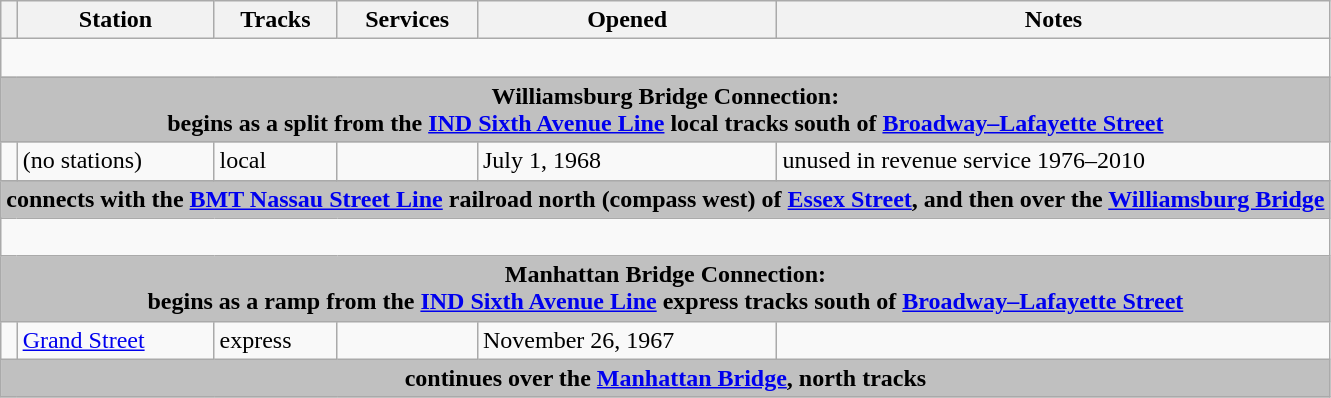<table class="wikitable">
<tr>
<th></th>
<th>Station</th>
<th>Tracks</th>
<th>Services</th>
<th>Opened</th>
<th>Notes</th>
</tr>
<tr>
<td colspan=6> </td>
</tr>
<tr>
<th colspan=6 style="background-color: silver;"><strong>Williamsburg Bridge Connection:</strong><br>begins as a split from the <a href='#'>IND Sixth Avenue Line</a> local tracks south of <a href='#'>Broadway–Lafayette Street</a></th>
</tr>
<tr>
<td></td>
<td>(no stations)</td>
<td>local</td>
<td></td>
<td>July 1, 1968</td>
<td>unused in revenue service 1976–2010</td>
</tr>
<tr>
<th colspan=6 style="background-color: silver;">connects with the <a href='#'>BMT Nassau Street Line</a> railroad north (compass west) of <a href='#'>Essex Street</a>, and then over the <a href='#'>Williamsburg Bridge</a></th>
</tr>
<tr>
<td colspan=6> </td>
</tr>
<tr>
<th colspan=6 style="background-color: silver;"><strong>Manhattan Bridge Connection:</strong><br>begins as a ramp from the <a href='#'>IND Sixth Avenue Line</a> express tracks south of <a href='#'>Broadway–Lafayette Street</a></th>
</tr>
<tr>
<td></td>
<td><a href='#'>Grand Street</a></td>
<td>express</td>
<td></td>
<td>November 26, 1967</td>
<td></td>
</tr>
<tr>
<th colspan=6 style="background-color: silver;">continues over the <a href='#'>Manhattan Bridge</a>, north tracks</th>
</tr>
</table>
